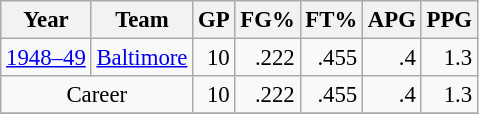<table class="wikitable sortable" style="font-size:95%; text-align:right;">
<tr>
<th>Year</th>
<th>Team</th>
<th>GP</th>
<th>FG%</th>
<th>FT%</th>
<th>APG</th>
<th>PPG</th>
</tr>
<tr>
<td style="text-align:left;"><a href='#'>1948–49</a></td>
<td style="text-align:left;"><a href='#'>Baltimore</a></td>
<td>10</td>
<td>.222</td>
<td>.455</td>
<td>.4</td>
<td>1.3</td>
</tr>
<tr>
<td style="text-align:center;" colspan="2">Career</td>
<td>10</td>
<td>.222</td>
<td>.455</td>
<td>.4</td>
<td>1.3</td>
</tr>
<tr>
</tr>
</table>
